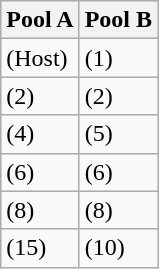<table class="wikitable">
<tr>
<th width=50%>Pool A</th>
<th width=50%>Pool B</th>
</tr>
<tr>
<td> (Host)</td>
<td> (1)</td>
</tr>
<tr>
<td> (2)</td>
<td> (2)</td>
</tr>
<tr>
<td> (4)</td>
<td> (5)</td>
</tr>
<tr>
<td> (6)</td>
<td> (6)</td>
</tr>
<tr>
<td> (8)</td>
<td> (8)</td>
</tr>
<tr>
<td> (15)</td>
<td> (10)</td>
</tr>
</table>
